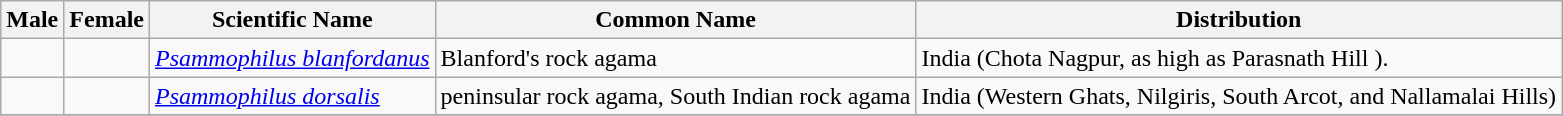<table class="wikitable">
<tr>
<th>Male</th>
<th>Female</th>
<th>Scientific Name</th>
<th>Common Name</th>
<th>Distribution</th>
</tr>
<tr>
<td></td>
<td></td>
<td><em><a href='#'>Psammophilus blanfordanus</a></em> </td>
<td>Blanford's rock agama</td>
<td>India (Chota Nagpur, as high as Parasnath Hill ).</td>
</tr>
<tr>
<td></td>
<td></td>
<td><em><a href='#'>Psammophilus dorsalis</a></em> </td>
<td>peninsular rock agama, South Indian rock agama</td>
<td>India (Western Ghats, Nilgiris, South Arcot, and Nallamalai Hills)</td>
</tr>
<tr>
</tr>
</table>
